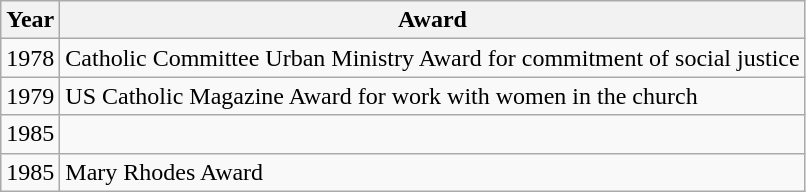<table class="wikitable">
<tr>
<th>Year</th>
<th>Award</th>
</tr>
<tr>
<td>1978</td>
<td>Catholic Committee Urban Ministry Award for commitment of social justice</td>
</tr>
<tr>
<td>1979</td>
<td>US Catholic Magazine Award for work with women in the church</td>
</tr>
<tr>
<td>1985</td>
<td></td>
</tr>
<tr>
<td>1985</td>
<td>Mary Rhodes Award</td>
</tr>
</table>
